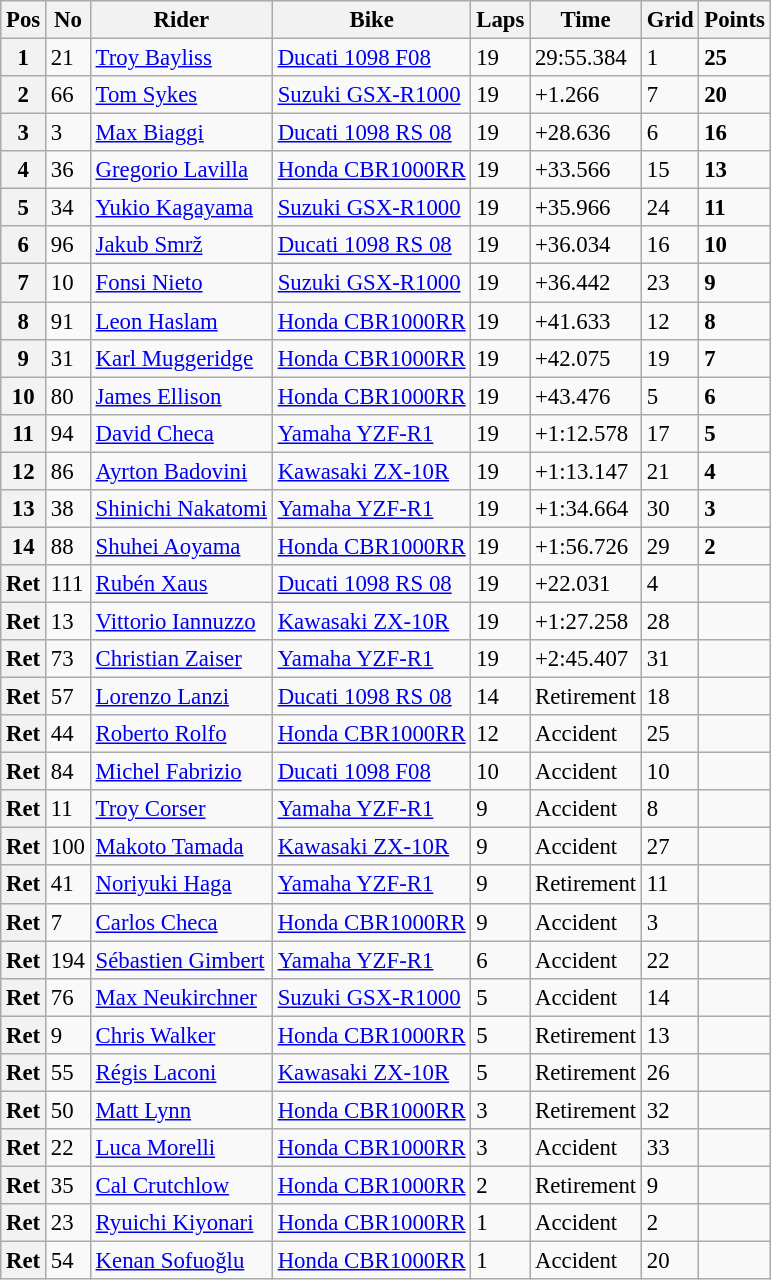<table class="wikitable" style="font-size: 95%;">
<tr>
<th>Pos</th>
<th>No</th>
<th>Rider</th>
<th>Bike</th>
<th>Laps</th>
<th>Time</th>
<th>Grid</th>
<th>Points</th>
</tr>
<tr>
<th>1</th>
<td>21</td>
<td> <a href='#'>Troy Bayliss</a></td>
<td><a href='#'>Ducati 1098 F08</a></td>
<td>19</td>
<td>29:55.384</td>
<td>1</td>
<td><strong>25</strong></td>
</tr>
<tr>
<th>2</th>
<td>66</td>
<td> <a href='#'>Tom Sykes</a></td>
<td><a href='#'>Suzuki GSX-R1000</a></td>
<td>19</td>
<td>+1.266</td>
<td>7</td>
<td><strong>20</strong></td>
</tr>
<tr>
<th>3</th>
<td>3</td>
<td> <a href='#'>Max Biaggi</a></td>
<td><a href='#'>Ducati 1098 RS 08</a></td>
<td>19</td>
<td>+28.636</td>
<td>6</td>
<td><strong>16</strong></td>
</tr>
<tr>
<th>4</th>
<td>36</td>
<td> <a href='#'>Gregorio Lavilla</a></td>
<td><a href='#'>Honda CBR1000RR</a></td>
<td>19</td>
<td>+33.566</td>
<td>15</td>
<td><strong>13</strong></td>
</tr>
<tr>
<th>5</th>
<td>34</td>
<td> <a href='#'>Yukio Kagayama</a></td>
<td><a href='#'>Suzuki GSX-R1000</a></td>
<td>19</td>
<td>+35.966</td>
<td>24</td>
<td><strong>11</strong></td>
</tr>
<tr>
<th>6</th>
<td>96</td>
<td> <a href='#'>Jakub Smrž</a></td>
<td><a href='#'>Ducati 1098 RS 08</a></td>
<td>19</td>
<td>+36.034</td>
<td>16</td>
<td><strong>10</strong></td>
</tr>
<tr>
<th>7</th>
<td>10</td>
<td> <a href='#'>Fonsi Nieto</a></td>
<td><a href='#'>Suzuki GSX-R1000</a></td>
<td>19</td>
<td>+36.442</td>
<td>23</td>
<td><strong>9</strong></td>
</tr>
<tr>
<th>8</th>
<td>91</td>
<td> <a href='#'>Leon Haslam</a></td>
<td><a href='#'>Honda CBR1000RR</a></td>
<td>19</td>
<td>+41.633</td>
<td>12</td>
<td><strong>8</strong></td>
</tr>
<tr>
<th>9</th>
<td>31</td>
<td> <a href='#'>Karl Muggeridge</a></td>
<td><a href='#'>Honda CBR1000RR</a></td>
<td>19</td>
<td>+42.075</td>
<td>19</td>
<td><strong>7</strong></td>
</tr>
<tr>
<th>10</th>
<td>80</td>
<td> <a href='#'>James Ellison</a></td>
<td><a href='#'>Honda CBR1000RR</a></td>
<td>19</td>
<td>+43.476</td>
<td>5</td>
<td><strong>6</strong></td>
</tr>
<tr>
<th>11</th>
<td>94</td>
<td> <a href='#'>David Checa</a></td>
<td><a href='#'>Yamaha YZF-R1</a></td>
<td>19</td>
<td>+1:12.578</td>
<td>17</td>
<td><strong>5</strong></td>
</tr>
<tr>
<th>12</th>
<td>86</td>
<td> <a href='#'>Ayrton Badovini</a></td>
<td><a href='#'>Kawasaki ZX-10R</a></td>
<td>19</td>
<td>+1:13.147</td>
<td>21</td>
<td><strong>4</strong></td>
</tr>
<tr>
<th>13</th>
<td>38</td>
<td> <a href='#'>Shinichi Nakatomi</a></td>
<td><a href='#'>Yamaha YZF-R1</a></td>
<td>19</td>
<td>+1:34.664</td>
<td>30</td>
<td><strong>3</strong></td>
</tr>
<tr>
<th>14</th>
<td>88</td>
<td> <a href='#'>Shuhei Aoyama</a></td>
<td><a href='#'>Honda CBR1000RR</a></td>
<td>19</td>
<td>+1:56.726</td>
<td>29</td>
<td><strong>2</strong></td>
</tr>
<tr>
<th>Ret</th>
<td>111</td>
<td> <a href='#'>Rubén Xaus</a></td>
<td><a href='#'>Ducati 1098 RS 08</a></td>
<td>19</td>
<td>+22.031</td>
<td>4</td>
<td></td>
</tr>
<tr>
<th>Ret</th>
<td>13</td>
<td> <a href='#'>Vittorio Iannuzzo</a></td>
<td><a href='#'>Kawasaki ZX-10R</a></td>
<td>19</td>
<td>+1:27.258</td>
<td>28</td>
<td></td>
</tr>
<tr>
<th>Ret</th>
<td>73</td>
<td> <a href='#'>Christian Zaiser</a></td>
<td><a href='#'>Yamaha YZF-R1</a></td>
<td>19</td>
<td>+2:45.407</td>
<td>31</td>
<td></td>
</tr>
<tr>
<th>Ret</th>
<td>57</td>
<td> <a href='#'>Lorenzo Lanzi</a></td>
<td><a href='#'>Ducati 1098 RS 08</a></td>
<td>14</td>
<td>Retirement</td>
<td>18</td>
<td></td>
</tr>
<tr>
<th>Ret</th>
<td>44</td>
<td> <a href='#'>Roberto Rolfo</a></td>
<td><a href='#'>Honda CBR1000RR</a></td>
<td>12</td>
<td>Accident</td>
<td>25</td>
<td></td>
</tr>
<tr>
<th>Ret</th>
<td>84</td>
<td> <a href='#'>Michel Fabrizio</a></td>
<td><a href='#'>Ducati 1098 F08</a></td>
<td>10</td>
<td>Accident</td>
<td>10</td>
<td></td>
</tr>
<tr>
<th>Ret</th>
<td>11</td>
<td> <a href='#'>Troy Corser</a></td>
<td><a href='#'>Yamaha YZF-R1</a></td>
<td>9</td>
<td>Accident</td>
<td>8</td>
<td></td>
</tr>
<tr>
<th>Ret</th>
<td>100</td>
<td> <a href='#'>Makoto Tamada</a></td>
<td><a href='#'>Kawasaki ZX-10R</a></td>
<td>9</td>
<td>Accident</td>
<td>27</td>
<td></td>
</tr>
<tr>
<th>Ret</th>
<td>41</td>
<td> <a href='#'>Noriyuki Haga</a></td>
<td><a href='#'>Yamaha YZF-R1</a></td>
<td>9</td>
<td>Retirement</td>
<td>11</td>
<td></td>
</tr>
<tr>
<th>Ret</th>
<td>7</td>
<td> <a href='#'>Carlos Checa</a></td>
<td><a href='#'>Honda CBR1000RR</a></td>
<td>9</td>
<td>Accident</td>
<td>3</td>
<td></td>
</tr>
<tr>
<th>Ret</th>
<td>194</td>
<td> <a href='#'>Sébastien Gimbert</a></td>
<td><a href='#'>Yamaha YZF-R1</a></td>
<td>6</td>
<td>Accident</td>
<td>22</td>
<td></td>
</tr>
<tr>
<th>Ret</th>
<td>76</td>
<td> <a href='#'>Max Neukirchner</a></td>
<td><a href='#'>Suzuki GSX-R1000</a></td>
<td>5</td>
<td>Accident</td>
<td>14</td>
<td></td>
</tr>
<tr>
<th>Ret</th>
<td>9</td>
<td> <a href='#'>Chris Walker</a></td>
<td><a href='#'>Honda CBR1000RR</a></td>
<td>5</td>
<td>Retirement</td>
<td>13</td>
<td></td>
</tr>
<tr>
<th>Ret</th>
<td>55</td>
<td> <a href='#'>Régis Laconi</a></td>
<td><a href='#'>Kawasaki ZX-10R</a></td>
<td>5</td>
<td>Retirement</td>
<td>26</td>
<td></td>
</tr>
<tr>
<th>Ret</th>
<td>50</td>
<td> <a href='#'>Matt Lynn</a></td>
<td><a href='#'>Honda CBR1000RR</a></td>
<td>3</td>
<td>Retirement</td>
<td>32</td>
<td></td>
</tr>
<tr>
<th>Ret</th>
<td>22</td>
<td> <a href='#'>Luca Morelli</a></td>
<td><a href='#'>Honda CBR1000RR</a></td>
<td>3</td>
<td>Accident</td>
<td>33</td>
<td></td>
</tr>
<tr>
<th>Ret</th>
<td>35</td>
<td> <a href='#'>Cal Crutchlow</a></td>
<td><a href='#'>Honda CBR1000RR</a></td>
<td>2</td>
<td>Retirement</td>
<td>9</td>
<td></td>
</tr>
<tr>
<th>Ret</th>
<td>23</td>
<td> <a href='#'>Ryuichi Kiyonari</a></td>
<td><a href='#'>Honda CBR1000RR</a></td>
<td>1</td>
<td>Accident</td>
<td>2</td>
<td></td>
</tr>
<tr>
<th>Ret</th>
<td>54</td>
<td> <a href='#'>Kenan Sofuoğlu</a></td>
<td><a href='#'>Honda CBR1000RR</a></td>
<td>1</td>
<td>Accident</td>
<td>20</td>
<td></td>
</tr>
</table>
